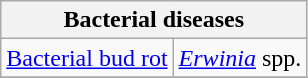<table class="wikitable" style="clear">
<tr>
<th colspan=2><strong>Bacterial diseases</strong></th>
</tr>
<tr>
<td><a href='#'>Bacterial bud rot</a></td>
<td><em><a href='#'>Erwinia</a></em> spp.</td>
</tr>
<tr>
</tr>
</table>
